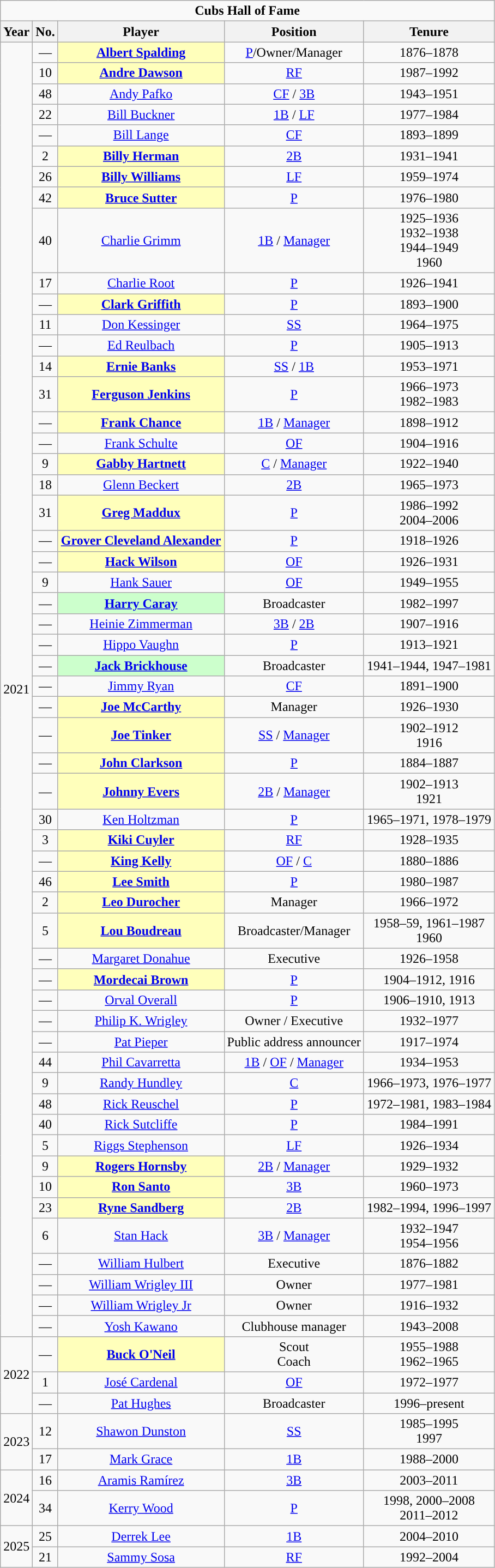<table class="wikitable" style="text-align:center">
<tr>
<td colspan="5"><strong>Cubs Hall of Fame</strong></td>
</tr>
<tr>
<th>Year</th>
<th>No.</th>
<th>Player</th>
<th>Position</th>
<th>Tenure</th>
</tr>
<tr>
<td rowspan=56>2021</td>
<td>—</td>
<td style="background:#ffb;"><strong><a href='#'>Albert Spalding</a></strong></td>
<td><a href='#'>P</a>/Owner/Manager</td>
<td>1876–1878</td>
</tr>
<tr>
<td>10</td>
<td style="background:#ffb;"><strong><a href='#'>Andre Dawson</a></strong></td>
<td><a href='#'>RF</a></td>
<td>1987–1992</td>
</tr>
<tr>
<td>48</td>
<td><a href='#'>Andy Pafko</a></td>
<td><a href='#'>CF</a> / <a href='#'>3B</a></td>
<td>1943–1951</td>
</tr>
<tr>
<td>22</td>
<td><a href='#'>Bill Buckner</a></td>
<td><a href='#'>1B</a> / <a href='#'>LF</a></td>
<td>1977–1984</td>
</tr>
<tr>
<td>—</td>
<td><a href='#'>Bill Lange</a></td>
<td><a href='#'>CF</a></td>
<td>1893–1899</td>
</tr>
<tr>
<td>2</td>
<td style="background:#ffb;"><strong><a href='#'>Billy Herman</a></strong></td>
<td><a href='#'>2B</a></td>
<td>1931–1941</td>
</tr>
<tr>
<td>26</td>
<td style="background:#ffb;"><strong><a href='#'>Billy Williams</a></strong></td>
<td><a href='#'>LF</a></td>
<td>1959–1974</td>
</tr>
<tr>
<td>42</td>
<td style="background:#ffb;"><strong><a href='#'>Bruce Sutter</a></strong></td>
<td><a href='#'>P</a></td>
<td>1976–1980</td>
</tr>
<tr>
<td>40</td>
<td><a href='#'>Charlie Grimm</a></td>
<td><a href='#'>1B</a> / <a href='#'>Manager</a></td>
<td>1925–1936<br>1932–1938<br>1944–1949<br>1960</td>
</tr>
<tr>
<td>17</td>
<td><a href='#'>Charlie Root</a></td>
<td><a href='#'>P</a></td>
<td>1926–1941</td>
</tr>
<tr>
<td>—</td>
<td style="background:#ffb;"><strong><a href='#'>Clark Griffith</a></strong></td>
<td><a href='#'>P</a></td>
<td>1893–1900</td>
</tr>
<tr>
<td>11</td>
<td><a href='#'>Don Kessinger</a></td>
<td><a href='#'>SS</a></td>
<td>1964–1975</td>
</tr>
<tr>
<td>—</td>
<td><a href='#'>Ed Reulbach</a></td>
<td><a href='#'>P</a></td>
<td>1905–1913</td>
</tr>
<tr>
<td>14</td>
<td style="background:#ffb;"><strong><a href='#'>Ernie Banks</a></strong></td>
<td><a href='#'>SS</a> / <a href='#'>1B</a></td>
<td>1953–1971</td>
</tr>
<tr>
<td>31</td>
<td style="background:#ffb;"><strong><a href='#'>Ferguson Jenkins</a></strong></td>
<td><a href='#'>P</a></td>
<td>1966–1973<br>1982–1983</td>
</tr>
<tr>
<td>—</td>
<td style="background:#ffb;"><strong><a href='#'>Frank Chance</a></strong></td>
<td><a href='#'>1B</a> / <a href='#'>Manager</a></td>
<td>1898–1912</td>
</tr>
<tr>
<td>—</td>
<td><a href='#'>Frank Schulte</a></td>
<td><a href='#'>OF</a></td>
<td>1904–1916</td>
</tr>
<tr>
<td>9</td>
<td style="background:#ffb;"><strong><a href='#'>Gabby Hartnett</a></strong></td>
<td><a href='#'>C</a> / <a href='#'>Manager</a></td>
<td>1922–1940</td>
</tr>
<tr>
<td>18</td>
<td><a href='#'>Glenn Beckert</a></td>
<td><a href='#'>2B</a></td>
<td>1965–1973</td>
</tr>
<tr>
<td>31</td>
<td style="background:#ffb;"><strong><a href='#'>Greg Maddux</a></strong></td>
<td><a href='#'>P</a></td>
<td>1986–1992<br>2004–2006</td>
</tr>
<tr>
<td>—</td>
<td style="background:#ffb;"><strong><a href='#'>Grover Cleveland Alexander</a></strong></td>
<td><a href='#'>P</a></td>
<td>1918–1926</td>
</tr>
<tr>
<td>—</td>
<td style="background:#ffb;"><strong><a href='#'>Hack Wilson</a></strong></td>
<td><a href='#'>OF</a></td>
<td>1926–1931</td>
</tr>
<tr>
<td>9</td>
<td><a href='#'>Hank Sauer</a></td>
<td><a href='#'>OF</a></td>
<td>1949–1955</td>
</tr>
<tr>
<td>—</td>
<td style="background:#cfc;"><strong><a href='#'>Harry Caray</a></strong></td>
<td>Broadcaster</td>
<td>1982–1997</td>
</tr>
<tr>
<td>—</td>
<td><a href='#'>Heinie Zimmerman</a></td>
<td><a href='#'>3B</a> / <a href='#'>2B</a></td>
<td>1907–1916</td>
</tr>
<tr>
<td>—</td>
<td><a href='#'>Hippo Vaughn</a></td>
<td><a href='#'>P</a></td>
<td>1913–1921</td>
</tr>
<tr>
<td>—</td>
<td style="background:#cfc;"><strong><a href='#'>Jack Brickhouse</a></strong></td>
<td>Broadcaster</td>
<td>1941–1944, 1947–1981</td>
</tr>
<tr>
<td>—</td>
<td><a href='#'>Jimmy Ryan</a></td>
<td><a href='#'>CF</a></td>
<td>1891–1900</td>
</tr>
<tr>
<td>—</td>
<td style="background:#ffb;"><strong><a href='#'>Joe McCarthy</a></strong></td>
<td>Manager</td>
<td>1926–1930</td>
</tr>
<tr>
<td>—</td>
<td style="background:#ffb;"><strong><a href='#'>Joe Tinker</a></strong></td>
<td><a href='#'>SS</a> / <a href='#'>Manager</a></td>
<td>1902–1912<br>1916</td>
</tr>
<tr>
<td>—</td>
<td style="background:#ffb;"><strong><a href='#'>John Clarkson</a></strong></td>
<td><a href='#'>P</a></td>
<td>1884–1887</td>
</tr>
<tr>
<td>—</td>
<td style="background:#ffb;"><strong><a href='#'>Johnny Evers</a></strong></td>
<td><a href='#'>2B</a> / <a href='#'>Manager</a></td>
<td>1902–1913<br>1921</td>
</tr>
<tr>
<td>30</td>
<td><a href='#'>Ken Holtzman</a></td>
<td><a href='#'>P</a></td>
<td>1965–1971, 1978–1979</td>
</tr>
<tr>
<td>3</td>
<td style="background:#ffb;"><strong><a href='#'>Kiki Cuyler</a></strong></td>
<td><a href='#'>RF</a></td>
<td>1928–1935</td>
</tr>
<tr>
<td>—</td>
<td style="background:#ffb;"><strong><a href='#'>King Kelly</a></strong></td>
<td><a href='#'>OF</a> / <a href='#'>C</a></td>
<td>1880–1886</td>
</tr>
<tr>
<td>46</td>
<td style="background:#ffb;"><strong><a href='#'>Lee Smith</a></strong></td>
<td><a href='#'>P</a></td>
<td>1980–1987</td>
</tr>
<tr>
<td>2</td>
<td style="background:#ffb;"><strong><a href='#'>Leo Durocher</a></strong></td>
<td>Manager</td>
<td>1966–1972</td>
</tr>
<tr>
<td>5</td>
<td style="background:#ffb;"><strong><a href='#'>Lou Boudreau</a></strong></td>
<td>Broadcaster/Manager</td>
<td>1958–59, 1961–1987<br>1960</td>
</tr>
<tr>
<td>—</td>
<td><a href='#'>Margaret Donahue</a></td>
<td>Executive</td>
<td>1926–1958</td>
</tr>
<tr>
<td>—</td>
<td style="background:#ffb;"><strong><a href='#'>Mordecai Brown</a></strong></td>
<td><a href='#'>P</a></td>
<td>1904–1912, 1916</td>
</tr>
<tr>
<td>—</td>
<td><a href='#'>Orval Overall</a></td>
<td><a href='#'>P</a></td>
<td>1906–1910, 1913</td>
</tr>
<tr>
<td>—</td>
<td><a href='#'>Philip K. Wrigley</a></td>
<td>Owner / Executive</td>
<td>1932–1977</td>
</tr>
<tr>
<td>—</td>
<td><a href='#'>Pat Pieper</a></td>
<td>Public address announcer</td>
<td>1917–1974</td>
</tr>
<tr>
<td>44</td>
<td><a href='#'>Phil Cavarretta</a></td>
<td><a href='#'>1B</a> / <a href='#'>OF</a> / <a href='#'>Manager</a></td>
<td>1934–1953</td>
</tr>
<tr>
<td>9</td>
<td><a href='#'>Randy Hundley</a></td>
<td><a href='#'>C</a></td>
<td>1966–1973, 1976–1977</td>
</tr>
<tr>
<td>48</td>
<td><a href='#'>Rick Reuschel</a></td>
<td><a href='#'>P</a></td>
<td>1972–1981, 1983–1984</td>
</tr>
<tr>
<td>40</td>
<td><a href='#'>Rick Sutcliffe</a></td>
<td><a href='#'>P</a></td>
<td>1984–1991</td>
</tr>
<tr>
<td>5</td>
<td><a href='#'>Riggs Stephenson</a></td>
<td><a href='#'>LF</a></td>
<td>1926–1934</td>
</tr>
<tr>
<td>9</td>
<td style="background:#ffb;"><strong><a href='#'>Rogers Hornsby</a></strong></td>
<td><a href='#'>2B</a> / <a href='#'>Manager</a></td>
<td>1929–1932</td>
</tr>
<tr>
<td>10</td>
<td style="background:#ffb;"><strong><a href='#'>Ron Santo</a></strong></td>
<td><a href='#'>3B</a></td>
<td>1960–1973</td>
</tr>
<tr>
<td>23</td>
<td style="background:#ffb;"><strong><a href='#'>Ryne Sandberg</a></strong></td>
<td><a href='#'>2B</a></td>
<td>1982–1994, 1996–1997</td>
</tr>
<tr>
<td>6</td>
<td><a href='#'>Stan Hack</a></td>
<td><a href='#'>3B</a> / <a href='#'>Manager</a></td>
<td>1932–1947<br>1954–1956</td>
</tr>
<tr>
<td>—</td>
<td><a href='#'>William Hulbert</a></td>
<td>Executive</td>
<td>1876–1882</td>
</tr>
<tr>
<td>—</td>
<td><a href='#'>William Wrigley III</a></td>
<td>Owner</td>
<td>1977–1981</td>
</tr>
<tr>
<td>—</td>
<td><a href='#'>William Wrigley Jr</a></td>
<td>Owner</td>
<td>1916–1932</td>
</tr>
<tr>
<td>—</td>
<td><a href='#'>Yosh Kawano</a></td>
<td>Clubhouse manager</td>
<td>1943–2008</td>
</tr>
<tr>
<td rowspan=3>2022</td>
<td>—</td>
<td style="background:#ffb;"><strong><a href='#'>Buck O'Neil</a></strong></td>
<td>Scout<br>Coach</td>
<td>1955–1988<br>1962–1965</td>
</tr>
<tr>
<td>1</td>
<td><a href='#'>José Cardenal</a></td>
<td><a href='#'>OF</a></td>
<td>1972–1977</td>
</tr>
<tr>
<td>—</td>
<td><a href='#'>Pat Hughes</a></td>
<td>Broadcaster</td>
<td>1996–present</td>
</tr>
<tr>
<td rowspan=2>2023</td>
<td>12</td>
<td><a href='#'>Shawon Dunston</a></td>
<td><a href='#'>SS</a></td>
<td>1985–1995<br>1997</td>
</tr>
<tr>
<td>17</td>
<td><a href='#'>Mark Grace</a></td>
<td><a href='#'>1B</a></td>
<td>1988–2000</td>
</tr>
<tr>
<td rowspan=2>2024</td>
<td>16</td>
<td><a href='#'>Aramis Ramírez</a></td>
<td><a href='#'>3B</a></td>
<td>2003–2011</td>
</tr>
<tr>
<td>34</td>
<td><a href='#'>Kerry Wood</a></td>
<td><a href='#'>P</a></td>
<td>1998, 2000–2008<br>2011–2012</td>
</tr>
<tr>
<td rowspan=2>2025</td>
<td>25</td>
<td><a href='#'>Derrek Lee</a></td>
<td><a href='#'>1B</a></td>
<td>2004–2010</td>
</tr>
<tr>
<td>21</td>
<td><a href='#'>Sammy Sosa</a></td>
<td><a href='#'>RF</a></td>
<td>1992–2004</td>
</tr>
</table>
